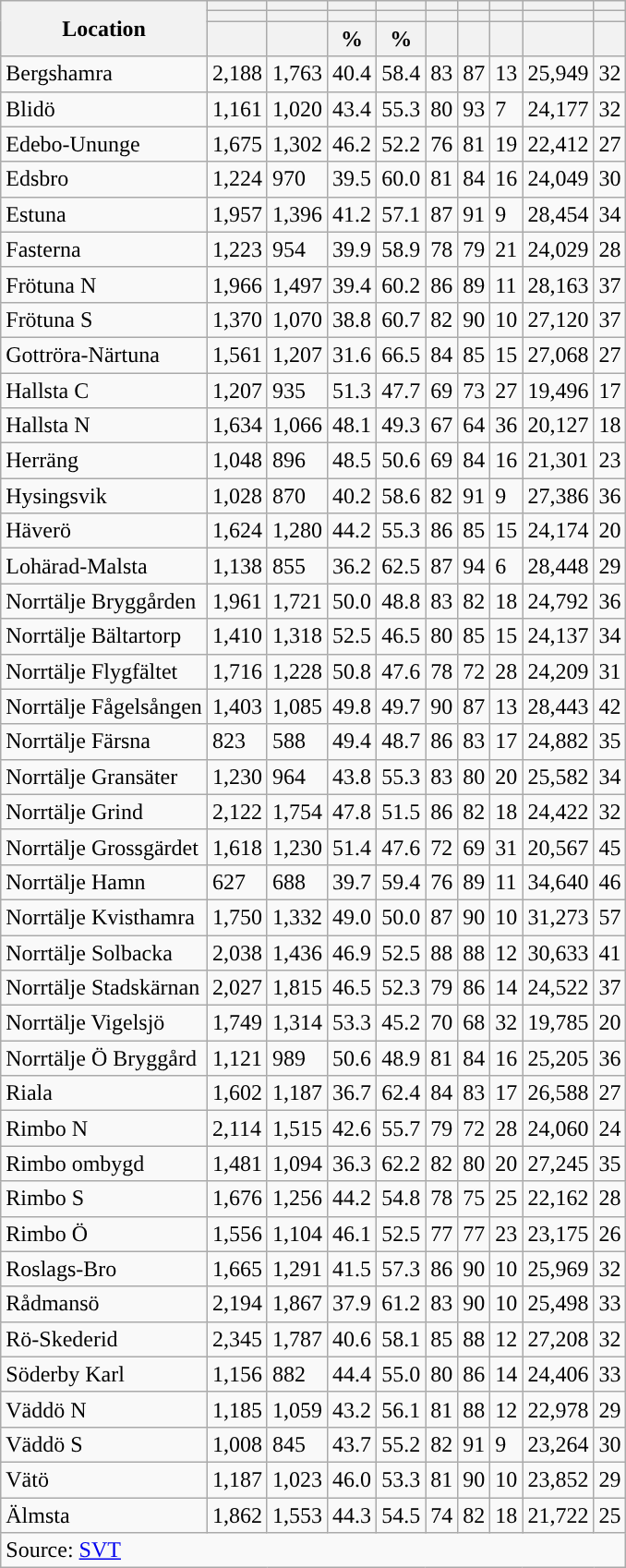<table role="presentation" class="wikitable sortable mw-collapsible mw-collapsed">
<tr>
<th rowspan="3">Location</th>
<th></th>
<th></th>
<th></th>
<th></th>
<th></th>
<th></th>
<th></th>
<th></th>
<th></th>
</tr>
<tr>
<th></th>
<th></th>
<th style="background:"></th>
<th style="background:"></th>
<th></th>
<th></th>
<th></th>
<th></th>
<th></th>
</tr>
<tr>
<th data-sort-type="number"></th>
<th data-sort-type="number"></th>
<th data-sort-type="number">%</th>
<th data-sort-type="number">%</th>
<th data-sort-type="number"></th>
<th data-sort-type="number"></th>
<th data-sort-type="number"></th>
<th data-sort-type="number"></th>
<th data-sort-type="number"></th>
</tr>
<tr>
<td align="left">Bergshamra</td>
<td>2,188</td>
<td>1,763</td>
<td>40.4</td>
<td>58.4</td>
<td>83</td>
<td>87</td>
<td>13</td>
<td>25,949</td>
<td>32</td>
</tr>
<tr>
<td align="left">Blidö</td>
<td>1,161</td>
<td>1,020</td>
<td>43.4</td>
<td>55.3</td>
<td>80</td>
<td>93</td>
<td>7</td>
<td>24,177</td>
<td>32</td>
</tr>
<tr>
<td align="left">Edebo-Ununge</td>
<td>1,675</td>
<td>1,302</td>
<td>46.2</td>
<td>52.2</td>
<td>76</td>
<td>81</td>
<td>19</td>
<td>22,412</td>
<td>27</td>
</tr>
<tr>
<td align="left">Edsbro</td>
<td>1,224</td>
<td>970</td>
<td>39.5</td>
<td>60.0</td>
<td>81</td>
<td>84</td>
<td>16</td>
<td>24,049</td>
<td>30</td>
</tr>
<tr>
<td align="left">Estuna</td>
<td>1,957</td>
<td>1,396</td>
<td>41.2</td>
<td>57.1</td>
<td>87</td>
<td>91</td>
<td>9</td>
<td>28,454</td>
<td>34</td>
</tr>
<tr>
<td align="left">Fasterna</td>
<td>1,223</td>
<td>954</td>
<td>39.9</td>
<td>58.9</td>
<td>78</td>
<td>79</td>
<td>21</td>
<td>24,029</td>
<td>28</td>
</tr>
<tr>
<td align="left">Frötuna N</td>
<td>1,966</td>
<td>1,497</td>
<td>39.4</td>
<td>60.2</td>
<td>86</td>
<td>89</td>
<td>11</td>
<td>28,163</td>
<td>37</td>
</tr>
<tr>
<td align="left">Frötuna S</td>
<td>1,370</td>
<td>1,070</td>
<td>38.8</td>
<td>60.7</td>
<td>82</td>
<td>90</td>
<td>10</td>
<td>27,120</td>
<td>37</td>
</tr>
<tr>
<td align="left">Gottröra-Närtuna</td>
<td>1,561</td>
<td>1,207</td>
<td>31.6</td>
<td>66.5</td>
<td>84</td>
<td>85</td>
<td>15</td>
<td>27,068</td>
<td>27</td>
</tr>
<tr>
<td align="left">Hallsta C</td>
<td>1,207</td>
<td>935</td>
<td>51.3</td>
<td>47.7</td>
<td>69</td>
<td>73</td>
<td>27</td>
<td>19,496</td>
<td>17</td>
</tr>
<tr>
<td align="left">Hallsta N</td>
<td>1,634</td>
<td>1,066</td>
<td>48.1</td>
<td>49.3</td>
<td>67</td>
<td>64</td>
<td>36</td>
<td>20,127</td>
<td>18</td>
</tr>
<tr>
<td align="left">Herräng</td>
<td>1,048</td>
<td>896</td>
<td>48.5</td>
<td>50.6</td>
<td>69</td>
<td>84</td>
<td>16</td>
<td>21,301</td>
<td>23</td>
</tr>
<tr>
<td align="left">Hysingsvik</td>
<td>1,028</td>
<td>870</td>
<td>40.2</td>
<td>58.6</td>
<td>82</td>
<td>91</td>
<td>9</td>
<td>27,386</td>
<td>36</td>
</tr>
<tr>
<td align="left">Häverö</td>
<td>1,624</td>
<td>1,280</td>
<td>44.2</td>
<td>55.3</td>
<td>86</td>
<td>85</td>
<td>15</td>
<td>24,174</td>
<td>20</td>
</tr>
<tr>
<td align="left">Lohärad-Malsta</td>
<td>1,138</td>
<td>855</td>
<td>36.2</td>
<td>62.5</td>
<td>87</td>
<td>94</td>
<td>6</td>
<td>28,448</td>
<td>29</td>
</tr>
<tr>
<td align="left">Norrtälje Bryggården</td>
<td>1,961</td>
<td>1,721</td>
<td>50.0</td>
<td>48.8</td>
<td>83</td>
<td>82</td>
<td>18</td>
<td>24,792</td>
<td>36</td>
</tr>
<tr>
<td align="left">Norrtälje Bältartorp</td>
<td>1,410</td>
<td>1,318</td>
<td>52.5</td>
<td>46.5</td>
<td>80</td>
<td>85</td>
<td>15</td>
<td>24,137</td>
<td>34</td>
</tr>
<tr>
<td align="left">Norrtälje Flygfältet</td>
<td>1,716</td>
<td>1,228</td>
<td>50.8</td>
<td>47.6</td>
<td>78</td>
<td>72</td>
<td>28</td>
<td>24,209</td>
<td>31</td>
</tr>
<tr>
<td align="left">Norrtälje Fågelsången</td>
<td>1,403</td>
<td>1,085</td>
<td>49.8</td>
<td>49.7</td>
<td>90</td>
<td>87</td>
<td>13</td>
<td>28,443</td>
<td>42</td>
</tr>
<tr>
<td align="left">Norrtälje Färsna</td>
<td>823</td>
<td>588</td>
<td>49.4</td>
<td>48.7</td>
<td>86</td>
<td>83</td>
<td>17</td>
<td>24,882</td>
<td>35</td>
</tr>
<tr>
<td align="left">Norrtälje Gransäter</td>
<td>1,230</td>
<td>964</td>
<td>43.8</td>
<td>55.3</td>
<td>83</td>
<td>80</td>
<td>20</td>
<td>25,582</td>
<td>34</td>
</tr>
<tr>
<td align="left">Norrtälje Grind</td>
<td>2,122</td>
<td>1,754</td>
<td>47.8</td>
<td>51.5</td>
<td>86</td>
<td>82</td>
<td>18</td>
<td>24,422</td>
<td>32</td>
</tr>
<tr>
<td align="left">Norrtälje Grossgärdet</td>
<td>1,618</td>
<td>1,230</td>
<td>51.4</td>
<td>47.6</td>
<td>72</td>
<td>69</td>
<td>31</td>
<td>20,567</td>
<td>45</td>
</tr>
<tr>
<td align="left">Norrtälje Hamn</td>
<td>627</td>
<td>688</td>
<td>39.7</td>
<td>59.4</td>
<td>76</td>
<td>89</td>
<td>11</td>
<td>34,640</td>
<td>46</td>
</tr>
<tr>
<td align="left">Norrtälje Kvisthamra</td>
<td>1,750</td>
<td>1,332</td>
<td>49.0</td>
<td>50.0</td>
<td>87</td>
<td>90</td>
<td>10</td>
<td>31,273</td>
<td>57</td>
</tr>
<tr>
<td align="left">Norrtälje Solbacka</td>
<td>2,038</td>
<td>1,436</td>
<td>46.9</td>
<td>52.5</td>
<td>88</td>
<td>88</td>
<td>12</td>
<td>30,633</td>
<td>41</td>
</tr>
<tr>
<td align="left">Norrtälje Stadskärnan</td>
<td>2,027</td>
<td>1,815</td>
<td>46.5</td>
<td>52.3</td>
<td>79</td>
<td>86</td>
<td>14</td>
<td>24,522</td>
<td>37</td>
</tr>
<tr>
<td align="left">Norrtälje Vigelsjö</td>
<td>1,749</td>
<td>1,314</td>
<td>53.3</td>
<td>45.2</td>
<td>70</td>
<td>68</td>
<td>32</td>
<td>19,785</td>
<td>20</td>
</tr>
<tr>
<td align="left">Norrtälje Ö Bryggård</td>
<td>1,121</td>
<td>989</td>
<td>50.6</td>
<td>48.9</td>
<td>81</td>
<td>84</td>
<td>16</td>
<td>25,205</td>
<td>36</td>
</tr>
<tr>
<td align="left">Riala</td>
<td>1,602</td>
<td>1,187</td>
<td>36.7</td>
<td>62.4</td>
<td>84</td>
<td>83</td>
<td>17</td>
<td>26,588</td>
<td>27</td>
</tr>
<tr>
<td align="left">Rimbo N</td>
<td>2,114</td>
<td>1,515</td>
<td>42.6</td>
<td>55.7</td>
<td>79</td>
<td>72</td>
<td>28</td>
<td>24,060</td>
<td>24</td>
</tr>
<tr>
<td align="left">Rimbo ombygd</td>
<td>1,481</td>
<td>1,094</td>
<td>36.3</td>
<td>62.2</td>
<td>82</td>
<td>80</td>
<td>20</td>
<td>27,245</td>
<td>35</td>
</tr>
<tr>
<td align="left">Rimbo S</td>
<td>1,676</td>
<td>1,256</td>
<td>44.2</td>
<td>54.8</td>
<td>78</td>
<td>75</td>
<td>25</td>
<td>22,162</td>
<td>28</td>
</tr>
<tr>
<td align="left">Rimbo Ö</td>
<td>1,556</td>
<td>1,104</td>
<td>46.1</td>
<td>52.5</td>
<td>77</td>
<td>77</td>
<td>23</td>
<td>23,175</td>
<td>26</td>
</tr>
<tr>
<td align="left">Roslags-Bro</td>
<td>1,665</td>
<td>1,291</td>
<td>41.5</td>
<td>57.3</td>
<td>86</td>
<td>90</td>
<td>10</td>
<td>25,969</td>
<td>32</td>
</tr>
<tr>
<td align="left">Rådmansö</td>
<td>2,194</td>
<td>1,867</td>
<td>37.9</td>
<td>61.2</td>
<td>83</td>
<td>90</td>
<td>10</td>
<td>25,498</td>
<td>33</td>
</tr>
<tr>
<td align="left">Rö-Skederid</td>
<td>2,345</td>
<td>1,787</td>
<td>40.6</td>
<td>58.1</td>
<td>85</td>
<td>88</td>
<td>12</td>
<td>27,208</td>
<td>32</td>
</tr>
<tr>
<td align="left">Söderby Karl</td>
<td>1,156</td>
<td>882</td>
<td>44.4</td>
<td>55.0</td>
<td>80</td>
<td>86</td>
<td>14</td>
<td>24,406</td>
<td>33</td>
</tr>
<tr>
<td align="left">Väddö N</td>
<td>1,185</td>
<td>1,059</td>
<td>43.2</td>
<td>56.1</td>
<td>81</td>
<td>88</td>
<td>12</td>
<td>22,978</td>
<td>29</td>
</tr>
<tr>
<td align="left">Väddö S</td>
<td>1,008</td>
<td>845</td>
<td>43.7</td>
<td>55.2</td>
<td>82</td>
<td>91</td>
<td>9</td>
<td>23,264</td>
<td>30</td>
</tr>
<tr>
<td align="left">Vätö</td>
<td>1,187</td>
<td>1,023</td>
<td>46.0</td>
<td>53.3</td>
<td>81</td>
<td>90</td>
<td>10</td>
<td>23,852</td>
<td>29</td>
</tr>
<tr>
<td align="left">Älmsta</td>
<td>1,862</td>
<td>1,553</td>
<td>44.3</td>
<td>54.5</td>
<td>74</td>
<td>82</td>
<td>18</td>
<td>21,722</td>
<td>25</td>
</tr>
<tr>
<td colspan="10" align="left">Source: <a href='#'>SVT</a></td>
</tr>
</table>
